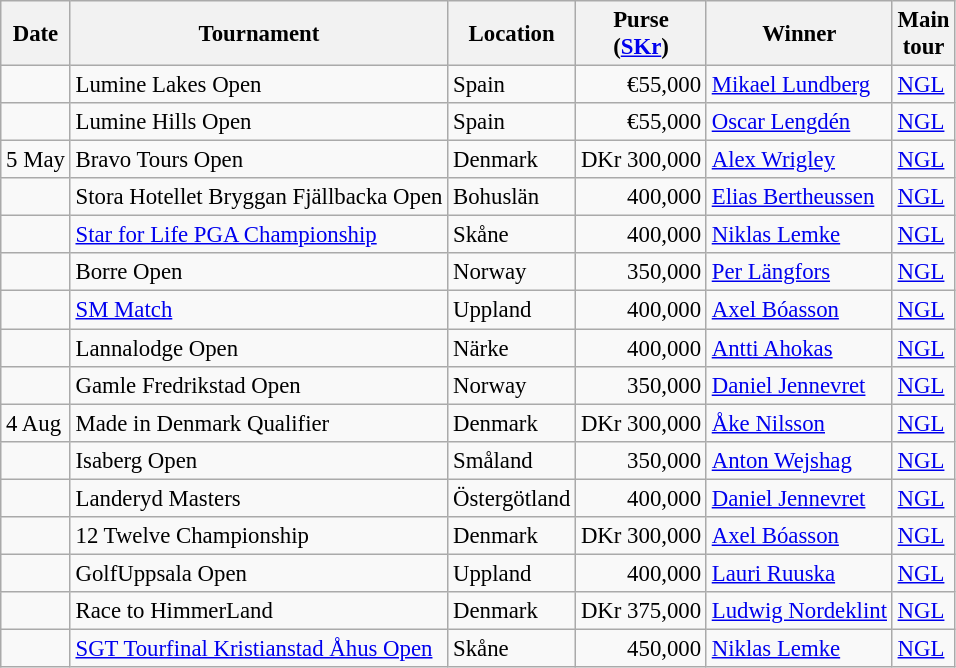<table class="wikitable" style="font-size:95%;">
<tr>
<th>Date</th>
<th>Tournament</th>
<th>Location</th>
<th>Purse<br>(<a href='#'>SKr</a>)</th>
<th>Winner</th>
<th>Main<br>tour</th>
</tr>
<tr>
<td></td>
<td>Lumine Lakes Open</td>
<td>Spain</td>
<td align=right>€55,000</td>
<td> <a href='#'>Mikael Lundberg</a></td>
<td><a href='#'>NGL</a></td>
</tr>
<tr>
<td></td>
<td>Lumine Hills Open</td>
<td>Spain</td>
<td align=right>€55,000</td>
<td> <a href='#'>Oscar Lengdén</a></td>
<td><a href='#'>NGL</a></td>
</tr>
<tr>
<td>5 May</td>
<td>Bravo Tours Open</td>
<td>Denmark</td>
<td align=right>DKr 300,000</td>
<td> <a href='#'>Alex Wrigley</a></td>
<td><a href='#'>NGL</a></td>
</tr>
<tr>
<td></td>
<td>Stora Hotellet Bryggan Fjällbacka Open</td>
<td>Bohuslän</td>
<td align=right>400,000</td>
<td> <a href='#'>Elias Bertheussen</a></td>
<td><a href='#'>NGL</a></td>
</tr>
<tr>
<td></td>
<td><a href='#'>Star for Life PGA Championship</a></td>
<td>Skåne</td>
<td align=right>400,000</td>
<td> <a href='#'>Niklas Lemke</a></td>
<td><a href='#'>NGL</a></td>
</tr>
<tr>
<td></td>
<td>Borre Open</td>
<td>Norway</td>
<td align=right>350,000</td>
<td> <a href='#'>Per Längfors</a></td>
<td><a href='#'>NGL</a></td>
</tr>
<tr>
<td></td>
<td><a href='#'>SM Match</a></td>
<td>Uppland</td>
<td align=right>400,000</td>
<td> <a href='#'>Axel Bóasson</a></td>
<td><a href='#'>NGL</a></td>
</tr>
<tr>
<td></td>
<td>Lannalodge Open</td>
<td>Närke</td>
<td align=right>400,000</td>
<td> <a href='#'>Antti Ahokas</a></td>
<td><a href='#'>NGL</a></td>
</tr>
<tr>
<td></td>
<td>Gamle Fredrikstad Open</td>
<td>Norway</td>
<td align=right>350,000</td>
<td> <a href='#'>Daniel Jennevret</a></td>
<td><a href='#'>NGL</a></td>
</tr>
<tr>
<td>4 Aug</td>
<td>Made in Denmark Qualifier</td>
<td>Denmark</td>
<td align=right>DKr 300,000</td>
<td> <a href='#'>Åke Nilsson</a></td>
<td><a href='#'>NGL</a></td>
</tr>
<tr>
<td></td>
<td>Isaberg Open</td>
<td>Småland</td>
<td align=right>350,000</td>
<td> <a href='#'>Anton Wejshag</a></td>
<td><a href='#'>NGL</a></td>
</tr>
<tr>
<td></td>
<td>Landeryd Masters</td>
<td>Östergötland</td>
<td align=right>400,000</td>
<td> <a href='#'>Daniel Jennevret</a></td>
<td><a href='#'>NGL</a></td>
</tr>
<tr>
<td></td>
<td>12 Twelve Championship</td>
<td>Denmark</td>
<td align=right>DKr 300,000</td>
<td> <a href='#'>Axel Bóasson</a></td>
<td><a href='#'>NGL</a></td>
</tr>
<tr>
<td></td>
<td>GolfUppsala Open</td>
<td>Uppland</td>
<td align=right>400,000</td>
<td> <a href='#'>Lauri Ruuska</a></td>
<td><a href='#'>NGL</a></td>
</tr>
<tr>
<td></td>
<td>Race to HimmerLand</td>
<td>Denmark</td>
<td align=right>DKr 375,000</td>
<td> <a href='#'>Ludwig Nordeklint</a></td>
<td><a href='#'>NGL</a></td>
</tr>
<tr>
<td></td>
<td><a href='#'>SGT Tourfinal Kristianstad Åhus Open</a></td>
<td>Skåne</td>
<td align=right>450,000</td>
<td> <a href='#'>Niklas Lemke</a></td>
<td><a href='#'>NGL</a></td>
</tr>
</table>
